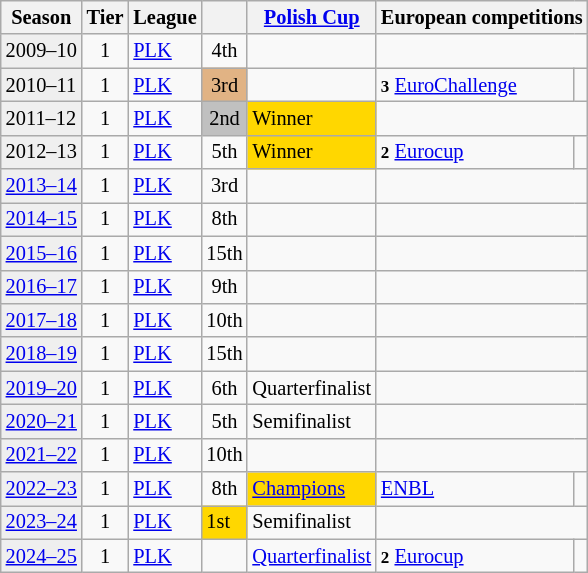<table class="wikitable" style="font-size:85%">
<tr>
<th>Season</th>
<th>Tier</th>
<th>League</th>
<th></th>
<th><a href='#'>Polish Cup</a></th>
<th colspan=2>European competitions</th>
</tr>
<tr>
<td style="background:#efefef;">2009–10</td>
<td align="center">1</td>
<td><a href='#'>PLK</a></td>
<td align="center">4th</td>
<td></td>
<td colspan=2></td>
</tr>
<tr>
<td style="background:#efefef;">2010–11</td>
<td align="center">1</td>
<td><a href='#'>PLK</a></td>
<td align="center" bgcolor=#e1b384>3rd</td>
<td></td>
<td><small><strong>3</strong></small> <a href='#'>EuroChallenge</a></td>
<td></td>
</tr>
<tr>
<td style="background:#efefef;">2011–12</td>
<td align="center">1</td>
<td><a href='#'>PLK</a></td>
<td align="center" bgcolor=silver>2nd</td>
<td bgcolor=gold>Winner</td>
<td colspan=2></td>
</tr>
<tr>
<td style="background:#efefef;">2012–13</td>
<td align="center">1</td>
<td><a href='#'>PLK</a></td>
<td align="center">5th</td>
<td bgcolor=gold>Winner</td>
<td><small><strong>2</strong></small> <a href='#'>Eurocup</a></td>
<td></td>
</tr>
<tr>
<td style="background:#efefef;"><a href='#'>2013–14</a></td>
<td align="center">1</td>
<td><a href='#'>PLK</a></td>
<td align="center">3rd</td>
<td></td>
<td colspan=2></td>
</tr>
<tr>
<td style="background:#efefef;"><a href='#'>2014–15</a></td>
<td align="center">1</td>
<td><a href='#'>PLK</a></td>
<td align="center">8th</td>
<td></td>
<td colspan=2></td>
</tr>
<tr>
<td style="background:#efefef;"><a href='#'>2015–16</a></td>
<td align="center">1</td>
<td><a href='#'>PLK</a></td>
<td align="center">15th</td>
<td></td>
<td colspan=2></td>
</tr>
<tr>
<td style="background:#efefef;"><a href='#'>2016–17</a></td>
<td align="center">1</td>
<td><a href='#'>PLK</a></td>
<td align="center">9th</td>
<td></td>
<td colspan=2></td>
</tr>
<tr>
<td style="background:#efefef;"><a href='#'>2017–18</a></td>
<td align="center">1</td>
<td><a href='#'>PLK</a></td>
<td align="center">10th</td>
<td></td>
<td colspan=2></td>
</tr>
<tr>
<td style="background:#efefef;"><a href='#'>2018–19</a></td>
<td align="center">1</td>
<td><a href='#'>PLK</a></td>
<td align="center">15th</td>
<td></td>
<td colspan=2></td>
</tr>
<tr>
<td style="background:#efefef;"><a href='#'>2019–20</a></td>
<td align="center">1</td>
<td><a href='#'>PLK</a></td>
<td align="center">6th</td>
<td>Quarterfinalist</td>
<td colspan=2></td>
</tr>
<tr>
<td style="background:#efefef;"><a href='#'>2020–21</a></td>
<td align="center">1</td>
<td><a href='#'>PLK</a></td>
<td align="center">5th</td>
<td>Semifinalist</td>
<td colspan=2></td>
</tr>
<tr>
<td style="background:#efefef;"><a href='#'>2021–22</a></td>
<td align="center">1</td>
<td><a href='#'>PLK</a></td>
<td align="center">10th</td>
<td></td>
<td colspan=2></td>
</tr>
<tr>
<td style="background:#efefef;"><a href='#'>2022–23</a></td>
<td align="center">1</td>
<td><a href='#'>PLK</a></td>
<td align="center">8th</td>
<td bgcolor=gold align=left><a href='#'>Champions</a></td>
<td><small><strong></strong></small> <a href='#'>ENBL</a></td>
<td align=center></td>
</tr>
<tr>
<td style="background:#efefef;"><a href='#'>2023–24</a></td>
<td align="center">1</td>
<td><a href='#'>PLK</a></td>
<td bgcolor=gold align=left>1st</td>
<td>Semifinalist</td>
<td colspan=2></td>
</tr>
<tr>
<td style="background:#efefef;"><a href='#'>2024–25</a></td>
<td align="center">1</td>
<td><a href='#'>PLK</a></td>
<td></td>
<td><a href='#'>Quarterfinalist</a></td>
<td><small><strong>2</strong></small> <a href='#'>Eurocup</a></td>
<td></td>
</tr>
</table>
